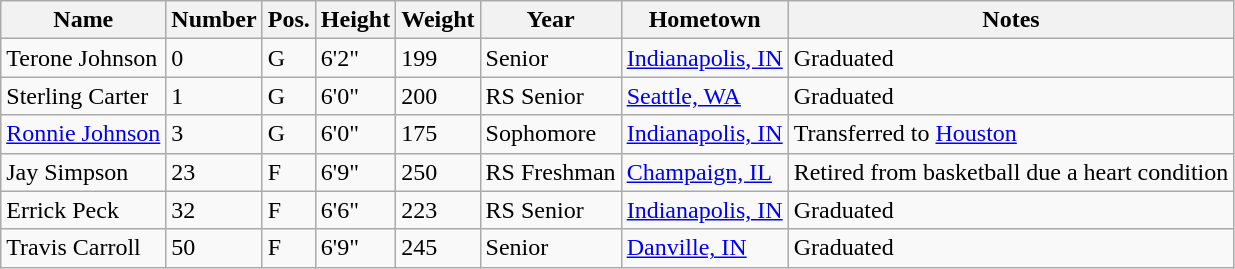<table class="wikitable sortable" border="1">
<tr>
<th>Name</th>
<th>Number</th>
<th>Pos.</th>
<th>Height</th>
<th>Weight</th>
<th>Year</th>
<th>Hometown</th>
<th class="unsortable">Notes</th>
</tr>
<tr>
<td>Terone Johnson</td>
<td>0</td>
<td>G</td>
<td>6'2"</td>
<td>199</td>
<td>Senior</td>
<td><a href='#'>Indianapolis, IN</a></td>
<td>Graduated</td>
</tr>
<tr>
<td>Sterling Carter</td>
<td>1</td>
<td>G</td>
<td>6'0"</td>
<td>200</td>
<td>RS Senior</td>
<td><a href='#'>Seattle, WA</a></td>
<td>Graduated</td>
</tr>
<tr>
<td><a href='#'>Ronnie Johnson</a></td>
<td>3</td>
<td>G</td>
<td>6'0"</td>
<td>175</td>
<td>Sophomore</td>
<td><a href='#'>Indianapolis, IN</a></td>
<td>Transferred to <a href='#'>Houston</a></td>
</tr>
<tr>
<td>Jay Simpson</td>
<td>23</td>
<td>F</td>
<td>6'9"</td>
<td>250</td>
<td>RS Freshman</td>
<td><a href='#'>Champaign, IL</a></td>
<td>Retired from basketball due a heart condition </td>
</tr>
<tr>
<td>Errick Peck</td>
<td>32</td>
<td>F</td>
<td>6'6"</td>
<td>223</td>
<td>RS Senior</td>
<td><a href='#'>Indianapolis, IN</a></td>
<td>Graduated</td>
</tr>
<tr>
<td>Travis Carroll</td>
<td>50</td>
<td>F</td>
<td>6'9"</td>
<td>245</td>
<td>Senior</td>
<td><a href='#'>Danville, IN</a></td>
<td>Graduated</td>
</tr>
</table>
